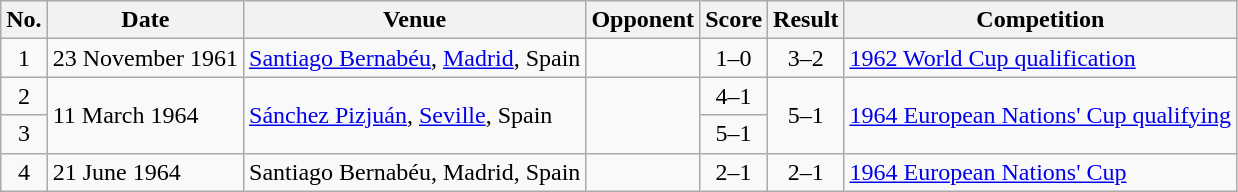<table class="wikitable sortable">
<tr>
<th scope="col">No.</th>
<th scope="col">Date</th>
<th scope="col">Venue</th>
<th scope="col">Opponent</th>
<th scope="col">Score</th>
<th scope="col">Result</th>
<th scope="col">Competition</th>
</tr>
<tr>
<td style="text-align:center">1</td>
<td>23 November 1961</td>
<td><a href='#'>Santiago Bernabéu</a>, <a href='#'>Madrid</a>, Spain</td>
<td></td>
<td style="text-align:center">1–0</td>
<td style="text-align:center">3–2</td>
<td><a href='#'>1962 World Cup qualification</a></td>
</tr>
<tr>
<td style="text-align:center">2</td>
<td rowspan="2">11 March 1964</td>
<td rowspan="2"><a href='#'>Sánchez Pizjuán</a>, <a href='#'>Seville</a>, Spain</td>
<td rowspan="2"></td>
<td style="text-align:center">4–1</td>
<td rowspan="2" style="text-align:center">5–1</td>
<td rowspan="2"><a href='#'>1964 European Nations' Cup qualifying</a></td>
</tr>
<tr>
<td style="text-align:center">3</td>
<td style="text-align:center">5–1</td>
</tr>
<tr>
<td style="text-align:center">4</td>
<td>21 June 1964</td>
<td>Santiago Bernabéu, Madrid, Spain</td>
<td></td>
<td style="text-align:center">2–1</td>
<td style="text-align:center">2–1</td>
<td><a href='#'>1964 European Nations' Cup</a></td>
</tr>
</table>
